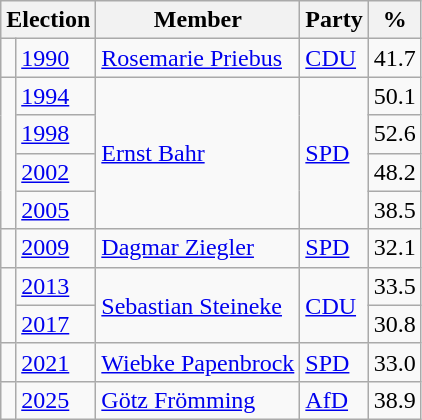<table class=wikitable>
<tr>
<th colspan=2>Election</th>
<th>Member</th>
<th>Party</th>
<th>%</th>
</tr>
<tr>
<td bgcolor=></td>
<td><a href='#'>1990</a></td>
<td><a href='#'>Rosemarie Priebus</a></td>
<td><a href='#'>CDU</a></td>
<td align=right>41.7</td>
</tr>
<tr>
<td rowspan=4 bgcolor=></td>
<td><a href='#'>1994</a></td>
<td rowspan=4><a href='#'>Ernst Bahr</a></td>
<td rowspan=4><a href='#'>SPD</a></td>
<td align=right>50.1</td>
</tr>
<tr>
<td><a href='#'>1998</a></td>
<td align=right>52.6</td>
</tr>
<tr>
<td><a href='#'>2002</a></td>
<td align=right>48.2</td>
</tr>
<tr>
<td><a href='#'>2005</a></td>
<td align=right>38.5</td>
</tr>
<tr>
<td bgcolor=></td>
<td><a href='#'>2009</a></td>
<td><a href='#'>Dagmar Ziegler</a></td>
<td><a href='#'>SPD</a></td>
<td align=right>32.1</td>
</tr>
<tr>
<td rowspan=2 bgcolor=></td>
<td><a href='#'>2013</a></td>
<td rowspan=2><a href='#'>Sebastian Steineke</a></td>
<td rowspan=2><a href='#'>CDU</a></td>
<td align=right>33.5</td>
</tr>
<tr>
<td><a href='#'>2017</a></td>
<td align=right>30.8</td>
</tr>
<tr>
<td bgcolor=></td>
<td><a href='#'>2021</a></td>
<td><a href='#'>Wiebke Papenbrock</a></td>
<td><a href='#'>SPD</a></td>
<td align=right>33.0</td>
</tr>
<tr>
<td bgcolor=></td>
<td><a href='#'>2025</a></td>
<td><a href='#'>Götz Frömming</a></td>
<td><a href='#'>AfD</a></td>
<td align=right>38.9</td>
</tr>
</table>
